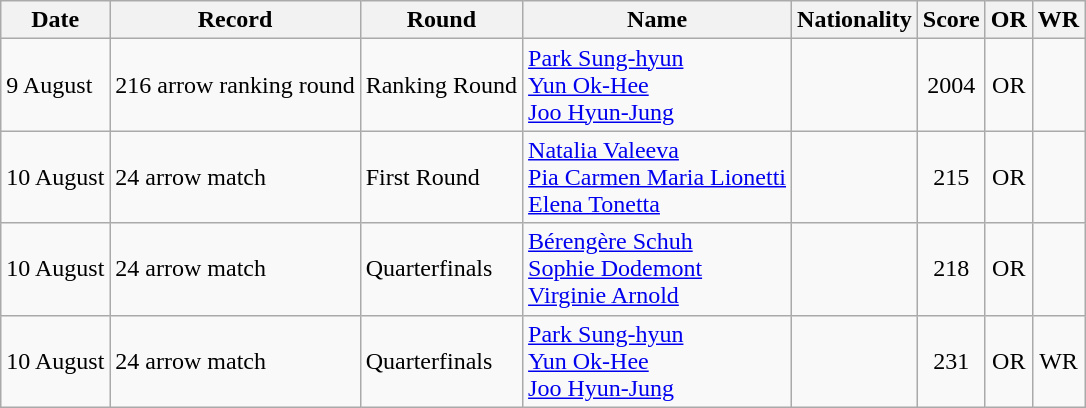<table class=wikitable>
<tr>
<th>Date</th>
<th>Record</th>
<th>Round</th>
<th>Name</th>
<th>Nationality</th>
<th>Score</th>
<th>OR</th>
<th>WR</th>
</tr>
<tr>
<td>9 August</td>
<td>216 arrow ranking round</td>
<td>Ranking Round</td>
<td><a href='#'>Park Sung-hyun</a><br><a href='#'>Yun Ok-Hee</a><br><a href='#'>Joo Hyun-Jung</a></td>
<td align=left></td>
<td align=center>2004</td>
<td align=center>OR</td>
<td></td>
</tr>
<tr>
<td>10 August</td>
<td>24 arrow match</td>
<td>First Round</td>
<td><a href='#'>Natalia Valeeva</a><br><a href='#'>Pia Carmen Maria Lionetti</a><br><a href='#'>Elena Tonetta</a></td>
<td align=left></td>
<td align=center>215</td>
<td align=center>OR</td>
<td></td>
</tr>
<tr>
<td>10 August</td>
<td>24 arrow match</td>
<td>Quarterfinals</td>
<td><a href='#'>Bérengère Schuh</a><br><a href='#'>Sophie Dodemont</a><br><a href='#'>Virginie Arnold</a></td>
<td align=left></td>
<td align=center>218</td>
<td align=center>OR</td>
<td></td>
</tr>
<tr>
<td>10 August</td>
<td>24 arrow match</td>
<td>Quarterfinals</td>
<td><a href='#'>Park Sung-hyun</a><br><a href='#'>Yun Ok-Hee</a><br><a href='#'>Joo Hyun-Jung</a></td>
<td align=left></td>
<td align=center>231</td>
<td align=center>OR</td>
<td align=center>WR</td>
</tr>
</table>
